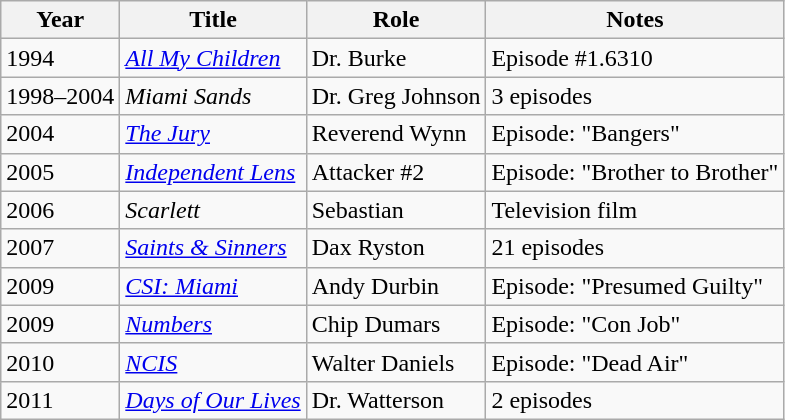<table class="wikitable sortable">
<tr>
<th>Year</th>
<th>Title</th>
<th>Role</th>
<th>Notes</th>
</tr>
<tr>
<td>1994</td>
<td><em><a href='#'>All My Children</a></em></td>
<td>Dr. Burke</td>
<td>Episode #1.6310</td>
</tr>
<tr>
<td>1998–2004</td>
<td><em>Miami Sands</em></td>
<td>Dr. Greg Johnson</td>
<td>3 episodes</td>
</tr>
<tr>
<td>2004</td>
<td><a href='#'><em>The Jury</em></a></td>
<td>Reverend Wynn</td>
<td>Episode: "Bangers"</td>
</tr>
<tr>
<td>2005</td>
<td><em><a href='#'>Independent Lens</a></em></td>
<td>Attacker #2</td>
<td>Episode: "Brother to Brother"</td>
</tr>
<tr>
<td>2006</td>
<td><em>Scarlett</em></td>
<td>Sebastian</td>
<td>Television film</td>
</tr>
<tr>
<td>2007</td>
<td><a href='#'><em>Saints & Sinners</em></a></td>
<td>Dax Ryston</td>
<td>21 episodes</td>
</tr>
<tr>
<td>2009</td>
<td><em><a href='#'>CSI: Miami</a></em></td>
<td>Andy Durbin</td>
<td>Episode: "Presumed Guilty"</td>
</tr>
<tr>
<td>2009</td>
<td><a href='#'><em>Numbers</em></a></td>
<td>Chip Dumars</td>
<td>Episode: "Con Job"</td>
</tr>
<tr>
<td>2010</td>
<td><a href='#'><em>NCIS</em></a></td>
<td>Walter Daniels</td>
<td>Episode: "Dead Air"</td>
</tr>
<tr>
<td>2011</td>
<td><em><a href='#'>Days of Our Lives</a></em></td>
<td>Dr. Watterson</td>
<td>2 episodes</td>
</tr>
</table>
